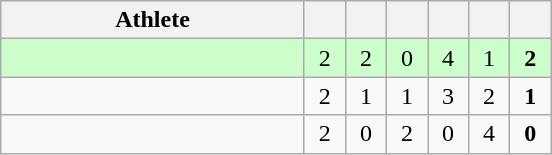<table class=wikitable style="text-align:center">
<tr>
<th width=195>Athlete</th>
<th width=20></th>
<th width=20></th>
<th width=20></th>
<th width=20></th>
<th width=20></th>
<th width=20></th>
</tr>
<tr bgcolor=ccffcc>
<td style="text-align:left"></td>
<td>2</td>
<td>2</td>
<td>0</td>
<td>4</td>
<td>1</td>
<td><strong>2</strong></td>
</tr>
<tr>
<td style="text-align:left"></td>
<td>2</td>
<td>1</td>
<td>1</td>
<td>3</td>
<td>2</td>
<td><strong>1</strong></td>
</tr>
<tr>
<td style="text-align:left"></td>
<td>2</td>
<td>0</td>
<td>2</td>
<td>0</td>
<td>4</td>
<td><strong>0</strong></td>
</tr>
</table>
